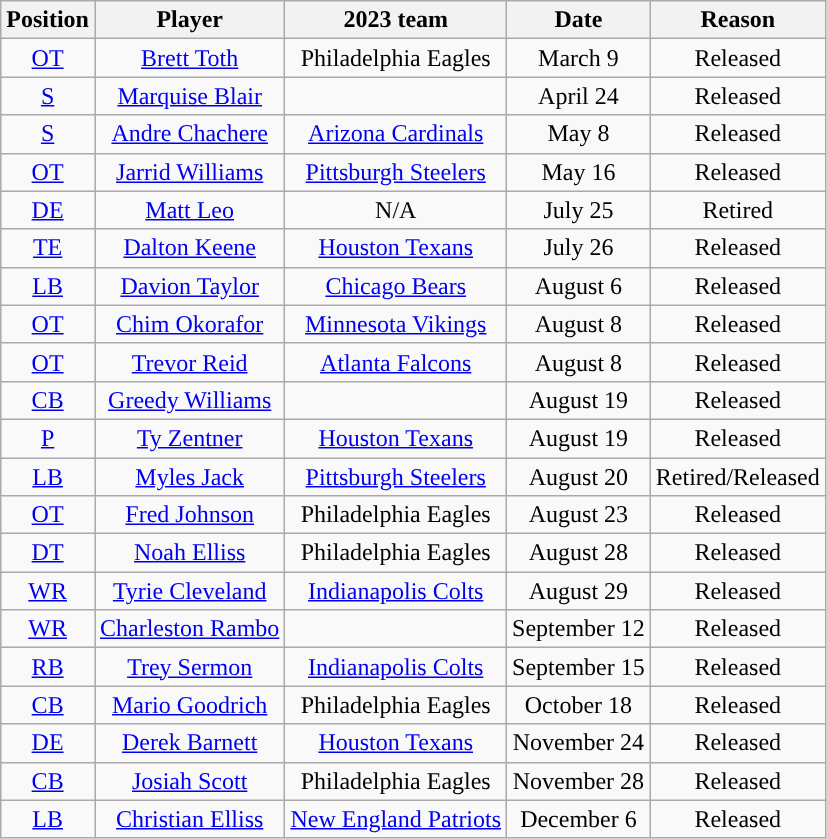<table class="wikitable" style="text-align:center">
<tr>
<th>Position</th>
<th>Player</th>
<th>2023 team</th>
<th>Date</th>
<th>Reason</th>
</tr>
<tr>
<td><a href='#'>OT</a></td>
<td><a href='#'>Brett Toth</a></td>
<td>Philadelphia Eagles</td>
<td>March 9</td>
<td>Released</td>
</tr>
<tr>
<td><a href='#'>S</a></td>
<td><a href='#'>Marquise Blair</a></td>
<td></td>
<td>April 24</td>
<td>Released</td>
</tr>
<tr>
<td><a href='#'>S</a></td>
<td><a href='#'>Andre Chachere</a></td>
<td><a href='#'>Arizona Cardinals</a></td>
<td>May 8</td>
<td>Released</td>
</tr>
<tr>
<td><a href='#'>OT</a></td>
<td><a href='#'>Jarrid Williams</a></td>
<td><a href='#'>Pittsburgh Steelers</a></td>
<td>May 16</td>
<td>Released</td>
</tr>
<tr>
<td><a href='#'>DE</a></td>
<td><a href='#'>Matt Leo</a></td>
<td>N/A</td>
<td>July 25</td>
<td>Retired</td>
</tr>
<tr>
<td><a href='#'>TE</a></td>
<td><a href='#'>Dalton Keene</a></td>
<td><a href='#'>Houston Texans</a></td>
<td>July 26</td>
<td>Released</td>
</tr>
<tr>
<td><a href='#'>LB</a></td>
<td><a href='#'>Davion Taylor</a></td>
<td><a href='#'>Chicago Bears</a></td>
<td>August 6</td>
<td>Released</td>
</tr>
<tr>
<td><a href='#'>OT</a></td>
<td><a href='#'>Chim Okorafor</a></td>
<td><a href='#'>Minnesota Vikings</a></td>
<td>August 8</td>
<td>Released</td>
</tr>
<tr>
<td><a href='#'>OT</a></td>
<td><a href='#'>Trevor Reid</a></td>
<td><a href='#'>Atlanta Falcons</a></td>
<td>August 8</td>
<td>Released</td>
</tr>
<tr>
<td><a href='#'>CB</a></td>
<td><a href='#'>Greedy Williams</a></td>
<td></td>
<td>August 19</td>
<td>Released</td>
</tr>
<tr>
<td><a href='#'>P</a></td>
<td><a href='#'>Ty Zentner</a></td>
<td><a href='#'>Houston Texans</a></td>
<td>August 19</td>
<td>Released</td>
</tr>
<tr>
<td><a href='#'>LB</a></td>
<td><a href='#'>Myles Jack</a></td>
<td><a href='#'>Pittsburgh Steelers</a></td>
<td>August 20</td>
<td>Retired/Released</td>
</tr>
<tr>
<td><a href='#'>OT</a></td>
<td><a href='#'>Fred Johnson</a></td>
<td>Philadelphia Eagles</td>
<td>August 23</td>
<td>Released</td>
</tr>
<tr>
<td><a href='#'>DT</a></td>
<td><a href='#'>Noah Elliss</a></td>
<td>Philadelphia Eagles</td>
<td>August 28</td>
<td>Released</td>
</tr>
<tr>
<td><a href='#'>WR</a></td>
<td><a href='#'>Tyrie Cleveland</a></td>
<td><a href='#'>Indianapolis Colts</a></td>
<td>August 29</td>
<td>Released</td>
</tr>
<tr>
<td><a href='#'>WR</a></td>
<td><a href='#'>Charleston Rambo</a></td>
<td></td>
<td>September 12</td>
<td>Released</td>
</tr>
<tr>
<td><a href='#'>RB</a></td>
<td><a href='#'>Trey Sermon</a></td>
<td><a href='#'>Indianapolis Colts</a></td>
<td>September 15</td>
<td>Released</td>
</tr>
<tr>
<td><a href='#'>CB</a></td>
<td><a href='#'>Mario Goodrich</a></td>
<td>Philadelphia Eagles</td>
<td>October 18</td>
<td>Released</td>
</tr>
<tr>
<td><a href='#'>DE</a></td>
<td><a href='#'>Derek Barnett</a></td>
<td><a href='#'>Houston Texans</a></td>
<td>November 24</td>
<td>Released</td>
</tr>
<tr>
<td><a href='#'>CB</a></td>
<td><a href='#'>Josiah Scott</a></td>
<td>Philadelphia Eagles</td>
<td>November 28</td>
<td>Released</td>
</tr>
<tr>
<td><a href='#'>LB</a></td>
<td><a href='#'>Christian Elliss</a></td>
<td><a href='#'>New England Patriots</a></td>
<td>December 6</td>
<td>Released</td>
</tr>
</table>
